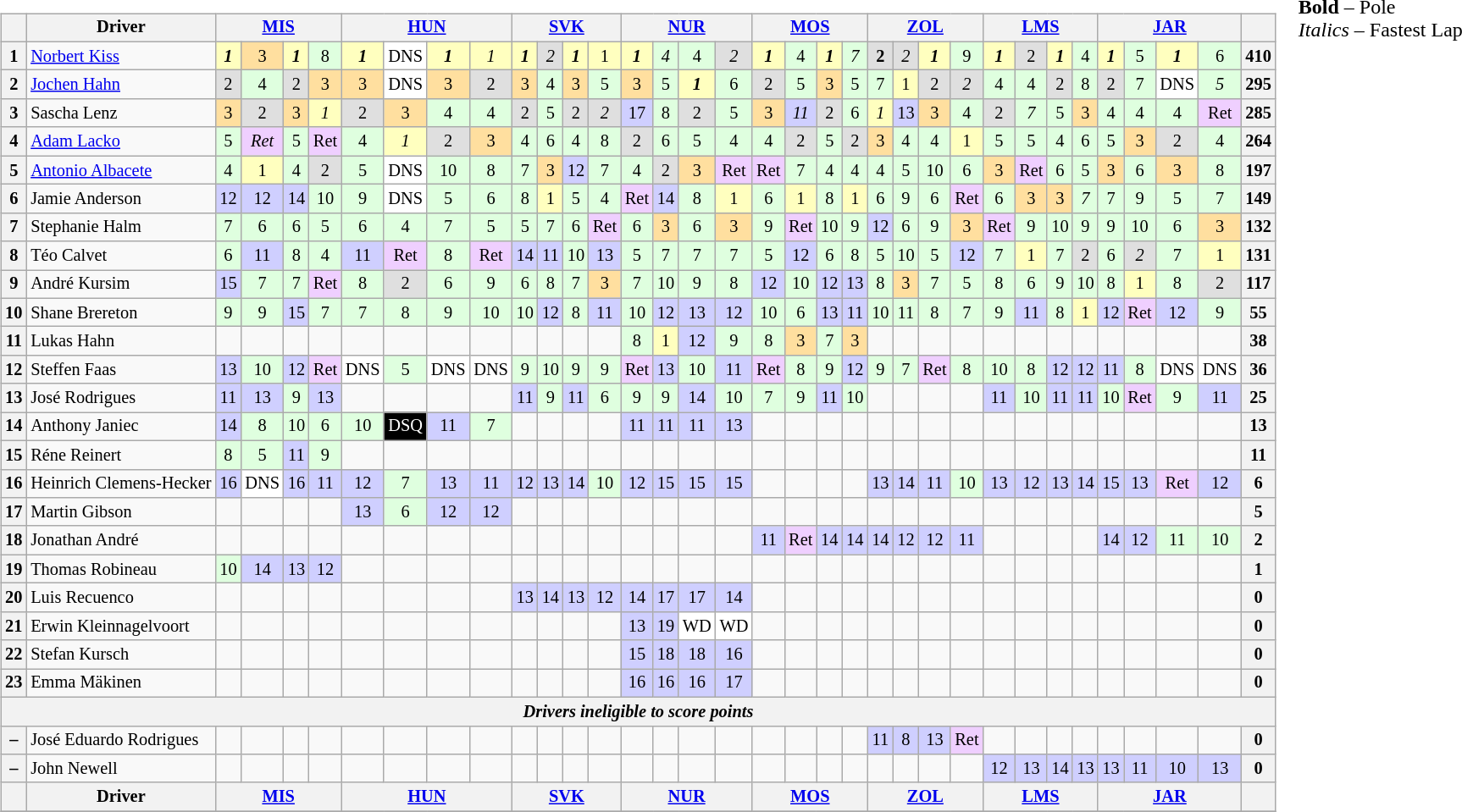<table>
<tr>
<td valign="top"><br><table align=left| class="wikitable" style="font-size: 85%; text-align: center">
<tr valign="top">
<th valign=middle></th>
<th valign=middle>Driver</th>
<th colspan="4"><a href='#'>MIS</a><br></th>
<th colspan="4"><a href='#'>HUN</a><br></th>
<th colspan="4"><a href='#'>SVK</a><br></th>
<th colspan="4"><a href='#'>NUR</a><br></th>
<th colspan="4"><a href='#'>MOS</a><br></th>
<th colspan="4"><a href='#'>ZOL</a><br></th>
<th colspan="4"><a href='#'>LMS</a><br></th>
<th colspan="4"><a href='#'>JAR</a><br></th>
<th valign=middle></th>
</tr>
<tr>
<th>1</th>
<td align="left"> <a href='#'>Norbert Kiss</a></td>
<td style="background:#ffffbf;"><strong><em>1</em></strong></td>
<td style="background:#ffdf9f;">3</td>
<td style="background:#ffffbf;"><strong><em>1</em></strong></td>
<td style="background:#dfffdf;">8</td>
<td style="background:#ffffbf;"><strong><em>1</em></strong></td>
<td style="background:#ffffff;">DNS</td>
<td style="background:#ffffbf;"><strong><em>1</em></strong></td>
<td style="background:#ffffbf;"><em>1</em></td>
<td style="background:#ffffbf;"><strong><em>1</em></strong></td>
<td style="background:#dfdfdf;"><em>2</em></td>
<td style="background:#ffffbf;"><strong><em>1</em></strong></td>
<td style="background:#ffffbf;">1</td>
<td style="background:#ffffbf;"><strong><em>1</em></strong></td>
<td style="background:#dfffdf;"><em>4</em></td>
<td style="background:#dfffdf;">4</td>
<td style="background:#dfdfdf;"><em>2</em></td>
<td style="background:#ffffbf;"><strong><em>1</em></strong></td>
<td style="background:#dfffdf;">4</td>
<td style="background:#ffffbf;"><strong><em>1</em></strong></td>
<td style="background:#dfffdf;"><em>7</em></td>
<td style="background:#dfdfdf;"><strong>2</strong></td>
<td style="background:#dfdfdf;"><em>2</em></td>
<td style="background:#ffffbf;"><strong><em>1</em></strong></td>
<td style="background:#dfffdf;">9</td>
<td style="background:#ffffbf;"><strong><em>1</em></strong></td>
<td style="background:#dfdfdf;">2</td>
<td style="background:#ffffbf;"><strong><em>1</em></strong></td>
<td style="background:#dfffdf;">4</td>
<td style="background:#ffffbf;"><strong><em>1</em></strong></td>
<td style="background:#dfffdf;">5</td>
<td style="background:#ffffbf;"><strong><em>1</em></strong></td>
<td style="background:#dfffdf;">6</td>
<th>410</th>
</tr>
<tr>
<th>2</th>
<td align="left"> <a href='#'>Jochen Hahn</a></td>
<td style="background:#dfdfdf;">2</td>
<td style="background:#dfffdf;">4</td>
<td style="background:#dfdfdf;">2</td>
<td style="background:#ffdf9f;">3</td>
<td style="background:#ffdf9f;">3</td>
<td style="background:#ffffff;">DNS</td>
<td style="background:#ffdf9f;">3</td>
<td style="background:#dfdfdf;">2</td>
<td style="background:#ffdf9f;">3</td>
<td style="background:#dfffdf;">4</td>
<td style="background:#ffdf9f;">3</td>
<td style="background:#dfffdf;">5</td>
<td style="background:#ffdf9f;">3</td>
<td style="background:#dfffdf;">5</td>
<td style="background:#ffffbf;"><strong><em>1</em></strong></td>
<td style="background:#dfffdf;">6</td>
<td style="background:#dfdfdf;">2</td>
<td style="background:#dfffdf;">5</td>
<td style="background:#ffdf9f;">3</td>
<td style="background:#dfffdf;">5</td>
<td style="background:#dfffdf;">7</td>
<td style="background:#ffffbf;">1</td>
<td style="background:#dfdfdf;">2</td>
<td style="background:#dfdfdf;"><em>2</em></td>
<td style="background:#dfffdf;">4</td>
<td style="background:#dfffdf;">4</td>
<td style="background:#dfdfdf;">2</td>
<td style="background:#dfffdf;">8</td>
<td style="background:#dfdfdf;">2</td>
<td style="background:#dfffdf;">7</td>
<td style="background:#ffffff;">DNS</td>
<td style="background:#dfffdf;"><em>5</em></td>
<th>295</th>
</tr>
<tr>
<th>3</th>
<td align="left"> Sascha Lenz</td>
<td style="background:#ffdf9f;">3</td>
<td style="background:#dfdfdf;">2</td>
<td style="background:#ffdf9f;">3</td>
<td style="background:#ffffbf;"><em>1</em></td>
<td style="background:#dfdfdf;">2</td>
<td style="background:#ffdf9f;">3</td>
<td style="background:#dfffdf;">4</td>
<td style="background:#dfffdf;">4</td>
<td style="background:#dfdfdf;">2</td>
<td style="background:#dfffdf;">5</td>
<td style="background:#dfdfdf;">2</td>
<td style="background:#dfdfdf;"><em>2</em></td>
<td style="background:#cfcfff;">17</td>
<td style="background:#dfffdf;">8</td>
<td style="background:#dfdfdf;">2</td>
<td style="background:#dfffdf;">5</td>
<td style="background:#ffdf9f;">3</td>
<td style="background:#cfcfff;"><em>11</em></td>
<td style="background:#dfdfdf;">2</td>
<td style="background:#dfffdf;">6</td>
<td style="background:#ffffbf;"><em>1</em></td>
<td style="background:#cfcfff;">13</td>
<td style="background:#ffdf9f;">3</td>
<td style="background:#dfffdf;">4</td>
<td style="background:#dfdfdf;">2</td>
<td style="background:#dfffdf;"><em>7</em></td>
<td style="background:#dfffdf;">5</td>
<td style="background:#ffdf9f;">3</td>
<td style="background:#dfffdf;">4</td>
<td style="background:#dfffdf;">4</td>
<td style="background:#dfffdf;">4</td>
<td style="background:#efcfff;">Ret</td>
<th>285</th>
</tr>
<tr>
<th>4</th>
<td align="left"> <a href='#'>Adam Lacko</a></td>
<td style="background:#dfffdf;">5</td>
<td style="background:#efcfff;"><em>Ret</em></td>
<td style="background:#dfffdf;">5</td>
<td style="background:#efcfff;">Ret</td>
<td style="background:#dfffdf;">4</td>
<td style="background:#ffffbf;"><em>1</em></td>
<td style="background:#dfdfdf;">2</td>
<td style="background:#ffdf9f;">3</td>
<td style="background:#dfffdf;">4</td>
<td style="background:#dfffdf;">6</td>
<td style="background:#dfffdf;">4</td>
<td style="background:#dfffdf;">8</td>
<td style="background:#dfdfdf;">2</td>
<td style="background:#dfffdf;">6</td>
<td style="background:#dfffdf;">5</td>
<td style="background:#dfffdf;">4</td>
<td style="background:#dfffdf;">4</td>
<td style="background:#dfdfdf;">2</td>
<td style="background:#dfffdf;">5</td>
<td style="background:#dfdfdf;">2</td>
<td style="background:#ffdf9f;">3</td>
<td style="background:#dfffdf;">4</td>
<td style="background:#dfffdf;">4</td>
<td style="background:#ffffbf;">1</td>
<td style="background:#dfffdf;">5</td>
<td style="background:#dfffdf;">5</td>
<td style="background:#dfffdf;">4</td>
<td style="background:#dfffdf;">6</td>
<td style="background:#dfffdf;">5</td>
<td style="background:#ffdf9f;">3</td>
<td style="background:#dfdfdf;">2</td>
<td style="background:#dfffdf;">4</td>
<th>264</th>
</tr>
<tr>
<th>5</th>
<td align="left"> <a href='#'>Antonio Albacete</a></td>
<td style="background:#dfffdf;">4</td>
<td style="background:#ffffbf;">1</td>
<td style="background:#dfffdf;">4</td>
<td style="background:#dfdfdf;">2</td>
<td style="background:#dfffdf;">5</td>
<td style="background:#ffffff;">DNS</td>
<td style="background:#dfffdf;">10</td>
<td style="background:#dfffdf;">8</td>
<td style="background:#dfffdf;">7</td>
<td style="background:#ffdf9f;">3</td>
<td style="background:#cfcfff;">12</td>
<td style="background:#dfffdf;">7</td>
<td style="background:#dfffdf;">4</td>
<td style="background:#dfdfdf;">2</td>
<td style="background:#ffdf9f;">3</td>
<td style="background:#efcfff;">Ret</td>
<td style="background:#efcfff;">Ret</td>
<td style="background:#dfffdf;">7</td>
<td style="background:#dfffdf;">4</td>
<td style="background:#dfffdf;">4</td>
<td style="background:#dfffdf;">4</td>
<td style="background:#dfffdf;">5</td>
<td style="background:#dfffdf;">10</td>
<td style="background:#dfffdf;">6</td>
<td style="background:#ffdf9f;">3</td>
<td style="background:#efcfff;">Ret</td>
<td style="background:#dfffdf;">6</td>
<td style="background:#dfffdf;">5</td>
<td style="background:#ffdf9f;">3</td>
<td style="background:#dfffdf;">6</td>
<td style="background:#ffdf9f;">3</td>
<td style="background:#dfffdf;">8</td>
<th>197</th>
</tr>
<tr>
<th>6</th>
<td align="left"> Jamie Anderson</td>
<td style="background:#cfcfff;">12</td>
<td style="background:#cfcfff;">12</td>
<td style="background:#cfcfff;">14</td>
<td style="background:#dfffdf;">10</td>
<td style="background:#dfffdf;">9</td>
<td style="background:#ffffff;">DNS</td>
<td style="background:#dfffdf;">5</td>
<td style="background:#dfffdf;">6</td>
<td style="background:#dfffdf;">8</td>
<td style="background:#ffffbf;">1</td>
<td style="background:#dfffdf;">5</td>
<td style="background:#dfffdf;">4</td>
<td style="background:#efcfff;">Ret</td>
<td style="background:#cfcfff;">14</td>
<td style="background:#dfffdf;">8</td>
<td style="background:#ffffbf;">1</td>
<td style="background:#dfffdf;">6</td>
<td style="background:#ffffbf;">1</td>
<td style="background:#dfffdf;">8</td>
<td style="background:#ffffbf;">1</td>
<td style="background:#dfffdf;">6</td>
<td style="background:#dfffdf;">9</td>
<td style="background:#dfffdf;">6</td>
<td style="background:#efcfff;">Ret</td>
<td style="background:#dfffdf;">6</td>
<td style="background:#ffdf9f;">3</td>
<td style="background:#ffdf9f;">3</td>
<td style="background:#dfffdf;"><em>7</em></td>
<td style="background:#dfffdf;">7</td>
<td style="background:#dfffdf;">9</td>
<td style="background:#dfffdf;">5</td>
<td style="background:#dfffdf;">7</td>
<th>149</th>
</tr>
<tr>
<th>7</th>
<td align="left"> Stephanie Halm</td>
<td style="background:#dfffdf;">7</td>
<td style="background:#dfffdf;">6</td>
<td style="background:#dfffdf;">6</td>
<td style="background:#dfffdf;">5</td>
<td style="background:#dfffdf;">6</td>
<td style="background:#dfffdf;">4</td>
<td style="background:#dfffdf;">7</td>
<td style="background:#dfffdf;">5</td>
<td style="background:#dfffdf;">5</td>
<td style="background:#dfffdf;">7</td>
<td style="background:#dfffdf;">6</td>
<td style="background:#efcfff;">Ret</td>
<td style="background:#dfffdf;">6</td>
<td style="background:#ffdf9f;">3</td>
<td style="background:#dfffdf;">6</td>
<td style="background:#ffdf9f;">3</td>
<td style="background:#dfffdf;">9</td>
<td style="background:#efcfff;">Ret</td>
<td style="background:#dfffdf;">10</td>
<td style="background:#dfffdf;">9</td>
<td style="background:#cfcfff;">12</td>
<td style="background:#dfffdf;">6</td>
<td style="background:#dfffdf;">9</td>
<td style="background:#ffdf9f;">3</td>
<td style="background:#efcfff;">Ret</td>
<td style="background:#dfffdf;">9</td>
<td style="background:#dfffdf;">10</td>
<td style="background:#dfffdf;">9</td>
<td style="background:#dfffdf;">9</td>
<td style="background:#dfffdf;">10</td>
<td style="background:#dfffdf;">6</td>
<td style="background:#ffdf9f;">3</td>
<th>132</th>
</tr>
<tr>
<th>8</th>
<td align="left"> Téo Calvet</td>
<td style="background:#dfffdf;">6</td>
<td style="background:#cfcfff;">11</td>
<td style="background:#dfffdf;">8</td>
<td style="background:#dfffdf;">4</td>
<td style="background:#cfcfff;">11</td>
<td style="background:#efcfff;">Ret</td>
<td style="background:#dfffdf;">8</td>
<td style="background:#efcfff;">Ret</td>
<td style="background:#cfcfff;">14</td>
<td style="background:#cfcfff;">11</td>
<td style="background:#dfffdf;">10</td>
<td style="background:#cfcfff;">13</td>
<td style="background:#dfffdf;">5</td>
<td style="background:#dfffdf;">7</td>
<td style="background:#dfffdf;">7</td>
<td style="background:#dfffdf;">7</td>
<td style="background:#dfffdf;">5</td>
<td style="background:#cfcfff;">12</td>
<td style="background:#dfffdf;">6</td>
<td style="background:#dfffdf;">8</td>
<td style="background:#dfffdf;">5</td>
<td style="background:#dfffdf;">10</td>
<td style="background:#dfffdf;">5</td>
<td style="background:#cfcfff;">12</td>
<td style="background:#dfffdf;">7</td>
<td style="background:#ffffbf;">1</td>
<td style="background:#dfffdf;">7</td>
<td style="background:#dfdfdf;">2</td>
<td style="background:#dfffdf;">6</td>
<td style="background:#dfdfdf;"><em>2</em></td>
<td style="background:#dfffdf;">7</td>
<td style="background:#ffffbf;">1</td>
<th>131</th>
</tr>
<tr>
<th>9</th>
<td align="left"> André Kursim</td>
<td style="background:#cfcfff;">15</td>
<td style="background:#dfffdf;">7</td>
<td style="background:#dfffdf;">7</td>
<td style="background:#efcfff;">Ret</td>
<td style="background:#dfffdf;">8</td>
<td style="background:#dfdfdf;">2</td>
<td style="background:#dfffdf;">6</td>
<td style="background:#dfffdf;">9</td>
<td style="background:#dfffdf;">6</td>
<td style="background:#dfffdf;">8</td>
<td style="background:#dfffdf;">7</td>
<td style="background:#ffdf9f;">3</td>
<td style="background:#dfffdf;">7</td>
<td style="background:#dfffdf;">10</td>
<td style="background:#dfffdf;">9</td>
<td style="background:#dfffdf;">8</td>
<td style="background:#cfcfff;">12</td>
<td style="background:#dfffdf;">10</td>
<td style="background:#cfcfff;">12</td>
<td style="background:#cfcfff;">13</td>
<td style="background:#dfffdf;">8</td>
<td style="background:#ffdf9f;">3</td>
<td style="background:#dfffdf;">7</td>
<td style="background:#dfffdf;">5</td>
<td style="background:#dfffdf;">8</td>
<td style="background:#dfffdf;">6</td>
<td style="background:#dfffdf;">9</td>
<td style="background:#dfffdf;">10</td>
<td style="background:#dfffdf;">8</td>
<td style="background:#ffffbf;">1</td>
<td style="background:#dfffdf;">8</td>
<td style="background:#dfdfdf;">2</td>
<th>117</th>
</tr>
<tr>
<th>10</th>
<td align="left"> Shane Brereton</td>
<td style="background:#dfffdf;">9</td>
<td style="background:#dfffdf;">9</td>
<td style="background:#cfcfff;">15</td>
<td style="background:#dfffdf;">7</td>
<td style="background:#dfffdf;">7</td>
<td style="background:#dfffdf;">8</td>
<td style="background:#dfffdf;">9</td>
<td style="background:#dfffdf;">10</td>
<td style="background:#dfffdf;">10</td>
<td style="background:#cfcfff;">12</td>
<td style="background:#dfffdf;">8</td>
<td style="background:#cfcfff;">11</td>
<td style="background:#dfffdf;">10</td>
<td style="background:#cfcfff;">12</td>
<td style="background:#cfcfff;">13</td>
<td style="background:#cfcfff;">12</td>
<td style="background:#dfffdf;">10</td>
<td style="background:#dfffdf;">6</td>
<td style="background:#cfcfff;">13</td>
<td style="background:#cfcfff;">11</td>
<td style="background:#dfffdf;">10</td>
<td style="background:#dfffdf;">11</td>
<td style="background:#dfffdf;">8</td>
<td style="background:#dfffdf;">7</td>
<td style="background:#dfffdf;">9</td>
<td style="background:#cfcfff;">11</td>
<td style="background:#dfffdf;">8</td>
<td style="background:#ffffbf;">1</td>
<td style="background:#cfcfff;">12</td>
<td style="background:#efcfff;">Ret</td>
<td style="background:#cfcfff;">12</td>
<td style="background:#dfffdf;">9</td>
<th>55</th>
</tr>
<tr>
<th>11</th>
<td align="left"> Lukas Hahn</td>
<td></td>
<td></td>
<td></td>
<td></td>
<td></td>
<td></td>
<td></td>
<td></td>
<td></td>
<td></td>
<td></td>
<td></td>
<td style="background:#dfffdf;">8</td>
<td style="background:#ffffbf;">1</td>
<td style="background:#cfcfff;">12</td>
<td style="background:#dfffdf;">9</td>
<td style="background:#dfffdf;">8</td>
<td style="background:#ffdf9f;">3</td>
<td style="background:#dfffdf;">7</td>
<td style="background:#ffdf9f;">3</td>
<td></td>
<td></td>
<td></td>
<td></td>
<td></td>
<td></td>
<td></td>
<td></td>
<td></td>
<td></td>
<td></td>
<td></td>
<th>38</th>
</tr>
<tr>
<th>12</th>
<td align="left"> Steffen Faas</td>
<td style="background:#cfcfff;">13</td>
<td style="background:#dfffdf;">10</td>
<td style="background:#cfcfff;">12</td>
<td style="background:#efcfff;">Ret</td>
<td style="background:#ffffff;">DNS</td>
<td style="background:#dfffdf;">5</td>
<td style="background:#ffffff;">DNS</td>
<td style="background:#ffffff;">DNS</td>
<td style="background:#dfffdf;">9</td>
<td style="background:#dfffdf;">10</td>
<td style="background:#dfffdf;">9</td>
<td style="background:#dfffdf;">9</td>
<td style="background:#efcfff;">Ret</td>
<td style="background:#cfcfff;">13</td>
<td style="background:#dfffdf;">10</td>
<td style="background:#cfcfff;">11</td>
<td style="background:#efcfff;">Ret</td>
<td style="background:#dfffdf;">8</td>
<td style="background:#dfffdf;">9</td>
<td style="background:#cfcfff;">12</td>
<td style="background:#dfffdf;">9</td>
<td style="background:#dfffdf;">7</td>
<td style="background:#efcfff;">Ret</td>
<td style="background:#dfffdf;">8</td>
<td style="background:#dfffdf;">10</td>
<td style="background:#dfffdf;">8</td>
<td style="background:#cfcfff;">12</td>
<td style="background:#cfcfff;">12</td>
<td style="background:#cfcfff;">11</td>
<td style="background:#dfffdf;">8</td>
<td style="background:#ffffff;">DNS</td>
<td style="background:#ffffff;">DNS</td>
<th>36</th>
</tr>
<tr>
<th>13</th>
<td align="left"> José Rodrigues</td>
<td style="background:#cfcfff;">11</td>
<td style="background:#cfcfff;">13</td>
<td style="background:#dfffdf;">9</td>
<td style="background:#cfcfff;">13</td>
<td></td>
<td></td>
<td></td>
<td></td>
<td style="background:#cfcfff;">11</td>
<td style="background:#dfffdf;">9</td>
<td style="background:#cfcfff;">11</td>
<td style="background:#dfffdf;">6</td>
<td style="background:#dfffdf;">9</td>
<td style="background:#dfffdf;">9</td>
<td style="background:#cfcfff;">14</td>
<td style="background:#dfffdf;">10</td>
<td style="background:#dfffdf;">7</td>
<td style="background:#dfffdf;">9</td>
<td style="background:#cfcfff;">11</td>
<td style="background:#dfffdf;">10</td>
<td></td>
<td></td>
<td></td>
<td></td>
<td style="background:#cfcfff;">11</td>
<td style="background:#dfffdf;">10</td>
<td style="background:#cfcfff;">11</td>
<td style="background:#cfcfff;">11</td>
<td style="background:#dfffdf;">10</td>
<td style="background:#efcfff;">Ret</td>
<td style="background:#dfffdf;">9</td>
<td style="background:#cfcfff;">11</td>
<th>25</th>
</tr>
<tr>
<th>14</th>
<td align="left"> Anthony Janiec</td>
<td style="background:#cfcfff;">14</td>
<td style="background:#dfffdf;">8</td>
<td style="background:#dfffdf;">10</td>
<td style="background:#dfffdf;">6</td>
<td style="background:#dfffdf;">10</td>
<td style="background:#000000; color:white;">DSQ</td>
<td style="background:#cfcfff;">11</td>
<td style="background:#dfffdf;">7</td>
<td></td>
<td></td>
<td></td>
<td></td>
<td style="background:#cfcfff;">11</td>
<td style="background:#cfcfff;">11</td>
<td style="background:#cfcfff;">11</td>
<td style="background:#cfcfff;">13</td>
<td></td>
<td></td>
<td></td>
<td></td>
<td></td>
<td></td>
<td></td>
<td></td>
<td></td>
<td></td>
<td></td>
<td></td>
<td></td>
<td></td>
<td></td>
<td></td>
<th>13</th>
</tr>
<tr>
<th>15</th>
<td align="left"> Réne Reinert</td>
<td style="background:#dfffdf;">8</td>
<td style="background:#dfffdf;">5</td>
<td style="background:#cfcfff;">11</td>
<td style="background:#dfffdf;">9</td>
<td></td>
<td></td>
<td></td>
<td></td>
<td></td>
<td></td>
<td></td>
<td></td>
<td></td>
<td></td>
<td></td>
<td></td>
<td></td>
<td></td>
<td></td>
<td></td>
<td></td>
<td></td>
<td></td>
<td></td>
<td></td>
<td></td>
<td></td>
<td></td>
<td></td>
<td></td>
<td></td>
<td></td>
<th>11</th>
</tr>
<tr>
<th>16</th>
<td align="left" nowrap> Heinrich Clemens-Hecker</td>
<td style="background:#cfcfff;">16</td>
<td style="background:#ffffff;">DNS</td>
<td style="background:#cfcfff;">16</td>
<td style="background:#cfcfff;">11</td>
<td style="background:#cfcfff;">12</td>
<td style="background:#dfffdf;">7</td>
<td style="background:#cfcfff;">13</td>
<td style="background:#cfcfff;">11</td>
<td style="background:#cfcfff;">12</td>
<td style="background:#cfcfff;">13</td>
<td style="background:#cfcfff;">14</td>
<td style="background:#dfffdf;">10</td>
<td style="background:#cfcfff;">12</td>
<td style="background:#cfcfff;">15</td>
<td style="background:#cfcfff;">15</td>
<td style="background:#cfcfff;">15</td>
<td></td>
<td></td>
<td></td>
<td></td>
<td style="background:#cfcfff;">13</td>
<td style="background:#cfcfff;">14</td>
<td style="background:#cfcfff;">11</td>
<td style="background:#dfffdf;">10</td>
<td style="background:#cfcfff;">13</td>
<td style="background:#cfcfff;">12</td>
<td style="background:#cfcfff;">13</td>
<td style="background:#cfcfff;">14</td>
<td style="background:#cfcfff;">15</td>
<td style="background:#cfcfff;">13</td>
<td style="background:#efcfff;">Ret</td>
<td style="background:#cfcfff;">12</td>
<th>6</th>
</tr>
<tr>
<th>17</th>
<td align="left"> Martin Gibson</td>
<td></td>
<td></td>
<td></td>
<td></td>
<td style="background:#cfcfff;">13</td>
<td style="background:#dfffdf;">6</td>
<td style="background:#cfcfff;">12</td>
<td style="background:#cfcfff;">12</td>
<td></td>
<td></td>
<td></td>
<td></td>
<td></td>
<td></td>
<td></td>
<td></td>
<td></td>
<td></td>
<td></td>
<td></td>
<td></td>
<td></td>
<td></td>
<td></td>
<td></td>
<td></td>
<td></td>
<td></td>
<td></td>
<td></td>
<td></td>
<td></td>
<th>5</th>
</tr>
<tr>
<th>18</th>
<td align="left"> Jonathan André</td>
<td></td>
<td></td>
<td></td>
<td></td>
<td></td>
<td></td>
<td></td>
<td></td>
<td></td>
<td></td>
<td></td>
<td></td>
<td></td>
<td></td>
<td></td>
<td></td>
<td style="background:#cfcfff;">11</td>
<td style="background:#efcfff;">Ret</td>
<td style="background:#cfcfff;">14</td>
<td style="background:#cfcfff;">14</td>
<td style="background:#cfcfff;">14</td>
<td style="background:#cfcfff;">12</td>
<td style="background:#cfcfff;">12</td>
<td style="background:#cfcfff;">11</td>
<td></td>
<td></td>
<td></td>
<td></td>
<td style="background:#cfcfff;">14</td>
<td style="background:#cfcfff;">12</td>
<td style="background:#dfffdf;">11</td>
<td style="background:#dfffdf;">10</td>
<th>2</th>
</tr>
<tr>
<th>19</th>
<td align="left"> Thomas Robineau</td>
<td style="background:#dfffdf;">10</td>
<td style="background:#cfcfff;">14</td>
<td style="background:#cfcfff;">13</td>
<td style="background:#cfcfff;">12</td>
<td></td>
<td></td>
<td></td>
<td></td>
<td></td>
<td></td>
<td></td>
<td></td>
<td></td>
<td></td>
<td></td>
<td></td>
<td></td>
<td></td>
<td></td>
<td></td>
<td></td>
<td></td>
<td></td>
<td></td>
<td></td>
<td></td>
<td></td>
<td></td>
<td></td>
<td></td>
<td></td>
<td></td>
<th>1</th>
</tr>
<tr>
<th>20</th>
<td align="left"> Luis Recuenco</td>
<td></td>
<td></td>
<td></td>
<td></td>
<td></td>
<td></td>
<td></td>
<td></td>
<td style="background:#cfcfff;">13</td>
<td style="background:#cfcfff;">14</td>
<td style="background:#cfcfff;">13</td>
<td style="background:#cfcfff;">12</td>
<td style="background:#cfcfff;">14</td>
<td style="background:#cfcfff;">17</td>
<td style="background:#cfcfff;">17</td>
<td style="background:#cfcfff;">14</td>
<td></td>
<td></td>
<td></td>
<td></td>
<td></td>
<td></td>
<td></td>
<td></td>
<td></td>
<td></td>
<td></td>
<td></td>
<td></td>
<td></td>
<td></td>
<td></td>
<th>0</th>
</tr>
<tr>
<th>21</th>
<td align="left"> Erwin Kleinnagelvoort</td>
<td></td>
<td></td>
<td></td>
<td></td>
<td></td>
<td></td>
<td></td>
<td></td>
<td></td>
<td></td>
<td></td>
<td></td>
<td style="background:#cfcfff;">13</td>
<td style="background:#cfcfff;">19</td>
<td style="background:#ffffff;">WD</td>
<td style="background:#ffffff;">WD</td>
<td></td>
<td></td>
<td></td>
<td></td>
<td></td>
<td></td>
<td></td>
<td></td>
<td></td>
<td></td>
<td></td>
<td></td>
<td></td>
<td></td>
<td></td>
<td></td>
<th>0</th>
</tr>
<tr>
<th>22</th>
<td align="left"> Stefan Kursch</td>
<td></td>
<td></td>
<td></td>
<td></td>
<td></td>
<td></td>
<td></td>
<td></td>
<td></td>
<td></td>
<td></td>
<td></td>
<td style="background:#cfcfff;">15</td>
<td style="background:#cfcfff;">18</td>
<td style="background:#cfcfff;">18</td>
<td style="background:#cfcfff;">16</td>
<td></td>
<td></td>
<td></td>
<td></td>
<td></td>
<td></td>
<td></td>
<td></td>
<td></td>
<td></td>
<td></td>
<td></td>
<td></td>
<td></td>
<td></td>
<td></td>
<th>0</th>
</tr>
<tr>
<th>23</th>
<td align="left"> Emma Mäkinen</td>
<td></td>
<td></td>
<td></td>
<td></td>
<td></td>
<td></td>
<td></td>
<td></td>
<td></td>
<td></td>
<td></td>
<td></td>
<td style="background:#cfcfff;">16</td>
<td style="background:#cfcfff;">16</td>
<td style="background:#cfcfff;">16</td>
<td style="background:#cfcfff;">17</td>
<td></td>
<td></td>
<td></td>
<td></td>
<td></td>
<td></td>
<td></td>
<td></td>
<td></td>
<td></td>
<td></td>
<td></td>
<td></td>
<td></td>
<td></td>
<td></td>
<th>0</th>
</tr>
<tr>
<th colspan=35><em>Drivers ineligible to score points</em></th>
</tr>
<tr>
<th>–</th>
<td align="left"> José Eduardo Rodrigues</td>
<td></td>
<td></td>
<td></td>
<td></td>
<td></td>
<td></td>
<td></td>
<td></td>
<td></td>
<td></td>
<td></td>
<td></td>
<td></td>
<td></td>
<td></td>
<td></td>
<td></td>
<td></td>
<td></td>
<td></td>
<td style="background:#cfcfff;">11</td>
<td style="background:#cfcfff;">8</td>
<td style="background:#cfcfff;">13</td>
<td style="background:#efcfff;">Ret</td>
<td></td>
<td></td>
<td></td>
<td></td>
<td></td>
<td></td>
<td></td>
<td></td>
<th>0</th>
</tr>
<tr>
<th>–</th>
<td align="left"> John Newell</td>
<td></td>
<td></td>
<td></td>
<td></td>
<td></td>
<td></td>
<td></td>
<td></td>
<td></td>
<td></td>
<td></td>
<td></td>
<td></td>
<td></td>
<td></td>
<td></td>
<td></td>
<td></td>
<td></td>
<td></td>
<td></td>
<td></td>
<td></td>
<td></td>
<td style="background:#cfcfff;">12</td>
<td style="background:#cfcfff;">13</td>
<td style="background:#cfcfff;">14</td>
<td style="background:#cfcfff;">13</td>
<td style="background:#cfcfff;">13</td>
<td style="background:#cfcfff;">11</td>
<td style="background:#cfcfff;">10</td>
<td style="background:#cfcfff;">13</td>
<th>0</th>
</tr>
<tr>
<th valign=middle></th>
<th valign=middle>Driver</th>
<th colspan="4"><a href='#'>MIS</a><br></th>
<th colspan="4"><a href='#'>HUN</a><br></th>
<th colspan="4"><a href='#'>SVK</a><br></th>
<th colspan="4"><a href='#'>NUR</a><br></th>
<th colspan="4"><a href='#'>MOS</a><br></th>
<th colspan="4"><a href='#'>ZOL</a><br></th>
<th colspan="4"><a href='#'>LMS</a><br></th>
<th colspan="4"><a href='#'>JAR</a><br></th>
<th valign=middle></th>
</tr>
<tr>
</tr>
</table>
</td>
<td valign="top"><br>
<span><strong>Bold</strong> – Pole<br>
<em>Italics</em> – Fastest Lap</span></td>
</tr>
</table>
